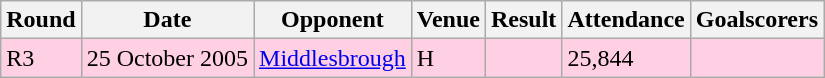<table class="wikitable">
<tr>
<th>Round</th>
<th>Date</th>
<th>Opponent</th>
<th>Venue</th>
<th>Result</th>
<th>Attendance</th>
<th>Goalscorers</th>
</tr>
<tr style="background:#ffd0e3;">
<td>R3</td>
<td>25 October 2005</td>
<td><a href='#'>Middlesbrough</a></td>
<td>H</td>
<td></td>
<td>25,844</td>
<td></td>
</tr>
</table>
